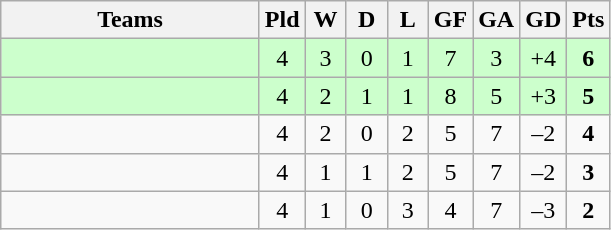<table class="wikitable" style="text-align: center;">
<tr>
<th width=165>Teams</th>
<th width=20>Pld</th>
<th width=20>W</th>
<th width=20>D</th>
<th width=20>L</th>
<th width=20>GF</th>
<th width=20>GA</th>
<th width=20>GD</th>
<th width=20>Pts</th>
</tr>
<tr align=center style="background:#ccffcc;">
<td style="text-align:left;"></td>
<td>4</td>
<td>3</td>
<td>0</td>
<td>1</td>
<td>7</td>
<td>3</td>
<td>+4</td>
<td><strong>6</strong></td>
</tr>
<tr align=center style="background:#ccffcc;">
<td style="text-align:left;"></td>
<td>4</td>
<td>2</td>
<td>1</td>
<td>1</td>
<td>8</td>
<td>5</td>
<td>+3</td>
<td><strong>5</strong></td>
</tr>
<tr align=center>
<td style="text-align:left;"></td>
<td>4</td>
<td>2</td>
<td>0</td>
<td>2</td>
<td>5</td>
<td>7</td>
<td>–2</td>
<td><strong>4</strong></td>
</tr>
<tr align=center>
<td style="text-align:left;"></td>
<td>4</td>
<td>1</td>
<td>1</td>
<td>2</td>
<td>5</td>
<td>7</td>
<td>–2</td>
<td><strong>3</strong></td>
</tr>
<tr align=center>
<td style="text-align:left;"></td>
<td>4</td>
<td>1</td>
<td>0</td>
<td>3</td>
<td>4</td>
<td>7</td>
<td>–3</td>
<td><strong>2</strong></td>
</tr>
</table>
